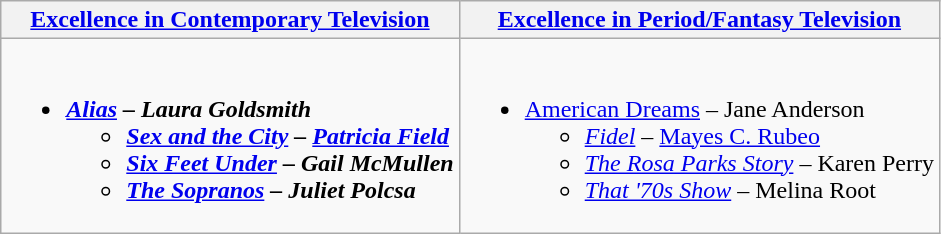<table class=wikitable style="width=100%">
<tr>
<th style="width=50%"><a href='#'>Excellence in Contemporary Television</a></th>
<th style="width=50%"><a href='#'>Excellence in Period/Fantasy Television</a></th>
</tr>
<tr>
<td valign="top"><br><ul><li><strong><em><a href='#'>Alias</a><em> – Laura Goldsmith<strong><ul><li></em><a href='#'>Sex and the City</a><em> – <a href='#'>Patricia Field</a></li><li></em><a href='#'>Six Feet Under</a><em> – Gail McMullen</li><li></em><a href='#'>The Sopranos</a><em> – Juliet Polcsa</li></ul></li></ul></td>
<td valign="top"><br><ul><li></em></strong><a href='#'>American Dreams</a></em> – Jane Anderson</strong><ul><li><em><a href='#'>Fidel</a></em> – <a href='#'>Mayes C. Rubeo</a></li><li><em><a href='#'>The Rosa Parks Story</a></em> – Karen Perry</li><li><em><a href='#'>That '70s Show</a></em> – Melina Root</li></ul></li></ul></td>
</tr>
</table>
